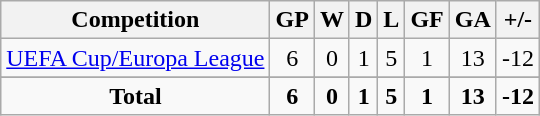<table class="wikitable" style="text-align:center">
<tr>
<th>Competition</th>
<th>GP</th>
<th>W</th>
<th>D</th>
<th>L</th>
<th>GF</th>
<th>GA</th>
<th>+/-</th>
</tr>
<tr>
<td><a href='#'>UEFA Cup/Europa League</a></td>
<td>6</td>
<td>0</td>
<td>1</td>
<td>5</td>
<td>1</td>
<td>13</td>
<td>-12</td>
</tr>
<tr>
</tr>
<tr class="unsortable">
<td><strong>Total</strong></td>
<td><strong>6</strong></td>
<td><strong>0</strong></td>
<td><strong>1</strong></td>
<td><strong>5</strong></td>
<td><strong>1</strong></td>
<td><strong>13</strong></td>
<td><strong>-12</strong></td>
</tr>
</table>
